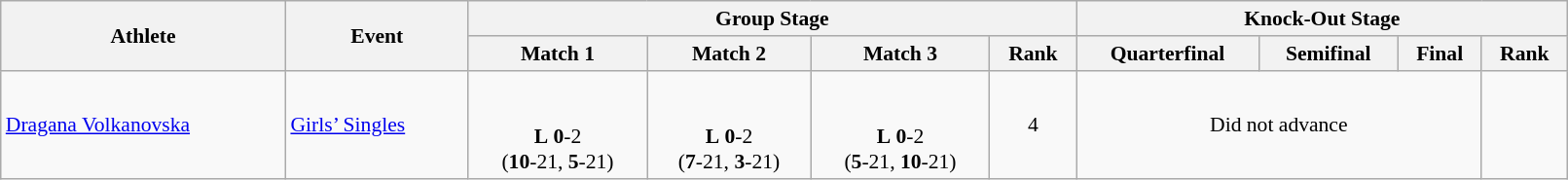<table class="wikitable" width="85%" style="text-align:left; font-size:90%">
<tr>
<th rowspan=2>Athlete</th>
<th rowspan=2>Event</th>
<th colspan=4>Group Stage</th>
<th colspan=4>Knock-Out Stage</th>
</tr>
<tr>
<th>Match 1</th>
<th>Match 2</th>
<th>Match 3</th>
<th>Rank</th>
<th>Quarterfinal</th>
<th>Semifinal</th>
<th>Final</th>
<th>Rank</th>
</tr>
<tr>
<td><a href='#'>Dragana Volkanovska</a></td>
<td><a href='#'>Girls’ Singles</a></td>
<td align=center> <br><br><strong>L</strong> <strong>0</strong>-2 <br> (<strong>10</strong>-21, <strong>5</strong>-21)</td>
<td align=center> <br><br><strong>L</strong> <strong>0</strong>-2 <br> (<strong>7</strong>-21, <strong>3</strong>-21)</td>
<td align=center> <br><br><strong>L</strong> <strong>0</strong>-2 <br> (<strong>5</strong>-21, <strong>10</strong>-21)</td>
<td align=center>4</td>
<td colspan="3" align=center>Did not advance</td>
<td align=center></td>
</tr>
</table>
